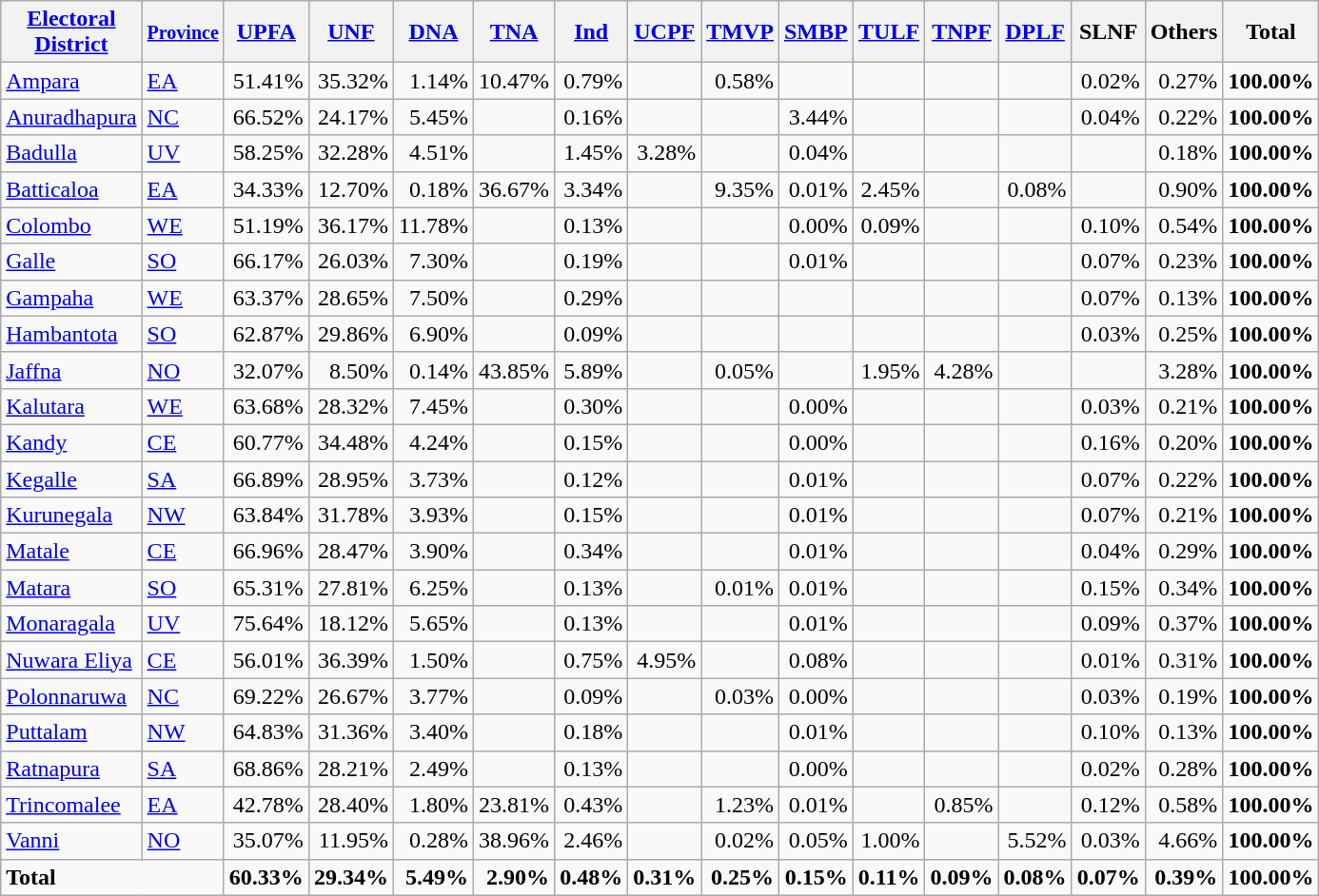<table class="wikitable sortable" border="1" style="text-align:right;">
<tr>
<th><a href='#'>Electoral<br>District</a></th>
<th><small><a href='#'>Province</a><br></small></th>
<th><a href='#'>UPFA</a><br></th>
<th><a href='#'>UNF</a><br></th>
<th><a href='#'>DNA</a><br></th>
<th><a href='#'>TNA</a><br></th>
<th><a href='#'>Ind</a><br></th>
<th><a href='#'>UCPF</a><br></th>
<th><a href='#'>TMVP</a><br></th>
<th><a href='#'>SMBP</a><br></th>
<th><a href='#'>TULF</a><br></th>
<th><a href='#'>TNPF</a><br></th>
<th><a href='#'>DPLF</a><br></th>
<th>SLNF<br></th>
<th>Others<br></th>
<th>Total<br></th>
</tr>
<tr>
<td align=left><a href='#'>Ampara</a></td>
<td align=left><a href='#'>EA</a></td>
<td>51.41%</td>
<td>35.32%</td>
<td>1.14%</td>
<td>10.47%</td>
<td>0.79%</td>
<td></td>
<td>0.58%</td>
<td></td>
<td></td>
<td></td>
<td></td>
<td>0.02%</td>
<td>0.27%</td>
<td><strong>100.00%</strong></td>
</tr>
<tr>
<td align=left><a href='#'>Anuradhapura</a></td>
<td align=left><a href='#'>NC</a></td>
<td>66.52%</td>
<td>24.17%</td>
<td>5.45%</td>
<td></td>
<td>0.16%</td>
<td></td>
<td></td>
<td>3.44%</td>
<td></td>
<td></td>
<td></td>
<td>0.04%</td>
<td>0.22%</td>
<td><strong>100.00%</strong></td>
</tr>
<tr>
<td align=left><a href='#'>Badulla</a></td>
<td align=left><a href='#'>UV</a></td>
<td>58.25%</td>
<td>32.28%</td>
<td>4.51%</td>
<td></td>
<td>1.45%</td>
<td>3.28%</td>
<td></td>
<td>0.04%</td>
<td></td>
<td></td>
<td></td>
<td></td>
<td>0.18%</td>
<td><strong>100.00%</strong></td>
</tr>
<tr>
<td align=left><a href='#'>Batticaloa</a></td>
<td align=left><a href='#'>EA</a></td>
<td>34.33%</td>
<td>12.70%</td>
<td>0.18%</td>
<td>36.67%</td>
<td>3.34%</td>
<td></td>
<td>9.35%</td>
<td>0.01%</td>
<td>2.45%</td>
<td></td>
<td>0.08%</td>
<td></td>
<td>0.90%</td>
<td><strong>100.00%</strong></td>
</tr>
<tr>
<td align=left><a href='#'>Colombo</a></td>
<td align=left><a href='#'>WE</a></td>
<td>51.19%</td>
<td>36.17%</td>
<td>11.78%</td>
<td></td>
<td>0.13%</td>
<td></td>
<td></td>
<td>0.00%</td>
<td>0.09%</td>
<td></td>
<td></td>
<td>0.10%</td>
<td>0.54%</td>
<td><strong>100.00%</strong></td>
</tr>
<tr>
<td align=left><a href='#'>Galle</a></td>
<td align=left><a href='#'>SO</a></td>
<td>66.17%</td>
<td>26.03%</td>
<td>7.30%</td>
<td></td>
<td>0.19%</td>
<td></td>
<td></td>
<td>0.01%</td>
<td></td>
<td></td>
<td></td>
<td>0.07%</td>
<td>0.23%</td>
<td><strong>100.00%</strong></td>
</tr>
<tr>
<td align=left><a href='#'>Gampaha</a></td>
<td align=left><a href='#'>WE</a></td>
<td>63.37%</td>
<td>28.65%</td>
<td>7.50%</td>
<td></td>
<td>0.29%</td>
<td></td>
<td></td>
<td></td>
<td></td>
<td></td>
<td></td>
<td>0.07%</td>
<td>0.13%</td>
<td><strong>100.00%</strong></td>
</tr>
<tr>
<td align=left><a href='#'>Hambantota</a></td>
<td align=left><a href='#'>SO</a></td>
<td>62.87%</td>
<td>29.86%</td>
<td>6.90%</td>
<td></td>
<td>0.09%</td>
<td></td>
<td></td>
<td></td>
<td></td>
<td></td>
<td></td>
<td>0.03%</td>
<td>0.25%</td>
<td><strong>100.00%</strong></td>
</tr>
<tr>
<td align=left><a href='#'>Jaffna</a></td>
<td align=left><a href='#'>NO</a></td>
<td>32.07%</td>
<td>8.50%</td>
<td>0.14%</td>
<td>43.85%</td>
<td>5.89%</td>
<td></td>
<td>0.05%</td>
<td></td>
<td>1.95%</td>
<td>4.28%</td>
<td></td>
<td></td>
<td>3.28%</td>
<td><strong>100.00%</strong></td>
</tr>
<tr>
<td align=left><a href='#'>Kalutara</a></td>
<td align=left><a href='#'>WE</a></td>
<td>63.68%</td>
<td>28.32%</td>
<td>7.45%</td>
<td></td>
<td>0.30%</td>
<td></td>
<td></td>
<td>0.00%</td>
<td></td>
<td></td>
<td></td>
<td>0.03%</td>
<td>0.21%</td>
<td><strong>100.00%</strong></td>
</tr>
<tr>
<td align=left><a href='#'>Kandy</a></td>
<td align=left><a href='#'>CE</a></td>
<td>60.77%</td>
<td>34.48%</td>
<td>4.24%</td>
<td></td>
<td>0.15%</td>
<td></td>
<td></td>
<td>0.00%</td>
<td></td>
<td></td>
<td></td>
<td>0.16%</td>
<td>0.20%</td>
<td><strong>100.00%</strong></td>
</tr>
<tr>
<td align=left><a href='#'>Kegalle</a></td>
<td align=left><a href='#'>SA</a></td>
<td>66.89%</td>
<td>28.95%</td>
<td>3.73%</td>
<td></td>
<td>0.12%</td>
<td></td>
<td></td>
<td>0.01%</td>
<td></td>
<td></td>
<td></td>
<td>0.07%</td>
<td>0.22%</td>
<td><strong>100.00%</strong></td>
</tr>
<tr>
<td align=left><a href='#'>Kurunegala</a></td>
<td align=left><a href='#'>NW</a></td>
<td>63.84%</td>
<td>31.78%</td>
<td>3.93%</td>
<td></td>
<td>0.15%</td>
<td></td>
<td></td>
<td>0.01%</td>
<td></td>
<td></td>
<td></td>
<td>0.07%</td>
<td>0.21%</td>
<td><strong>100.00%</strong></td>
</tr>
<tr>
<td align=left><a href='#'>Matale</a></td>
<td align=left><a href='#'>CE</a></td>
<td>66.96%</td>
<td>28.47%</td>
<td>3.90%</td>
<td></td>
<td>0.34%</td>
<td></td>
<td></td>
<td>0.01%</td>
<td></td>
<td></td>
<td></td>
<td>0.04%</td>
<td>0.29%</td>
<td><strong>100.00%</strong></td>
</tr>
<tr>
<td align=left><a href='#'>Matara</a></td>
<td align=left><a href='#'>SO</a></td>
<td>65.31%</td>
<td>27.81%</td>
<td>6.25%</td>
<td></td>
<td>0.13%</td>
<td></td>
<td>0.01%</td>
<td>0.01%</td>
<td></td>
<td></td>
<td></td>
<td>0.15%</td>
<td>0.34%</td>
<td><strong>100.00%</strong></td>
</tr>
<tr>
<td align=left><a href='#'>Monaragala</a></td>
<td align=left><a href='#'>UV</a></td>
<td>75.64%</td>
<td>18.12%</td>
<td>5.65%</td>
<td></td>
<td>0.13%</td>
<td></td>
<td></td>
<td>0.01%</td>
<td></td>
<td></td>
<td></td>
<td>0.09%</td>
<td>0.37%</td>
<td><strong>100.00%</strong></td>
</tr>
<tr>
<td align=left><a href='#'>Nuwara Eliya</a></td>
<td align=left><a href='#'>CE</a></td>
<td>56.01%</td>
<td>36.39%</td>
<td>1.50%</td>
<td></td>
<td>0.75%</td>
<td>4.95%</td>
<td></td>
<td>0.08%</td>
<td></td>
<td></td>
<td></td>
<td>0.01%</td>
<td>0.31%</td>
<td><strong>100.00%</strong></td>
</tr>
<tr>
<td align=left><a href='#'>Polonnaruwa</a></td>
<td align=left><a href='#'>NC</a></td>
<td>69.22%</td>
<td>26.67%</td>
<td>3.77%</td>
<td></td>
<td>0.09%</td>
<td></td>
<td>0.03%</td>
<td>0.00%</td>
<td></td>
<td></td>
<td></td>
<td>0.03%</td>
<td>0.19%</td>
<td><strong>100.00%</strong></td>
</tr>
<tr>
<td align=left><a href='#'>Puttalam</a></td>
<td align=left><a href='#'>NW</a></td>
<td>64.83%</td>
<td>31.36%</td>
<td>3.40%</td>
<td></td>
<td>0.18%</td>
<td></td>
<td></td>
<td>0.01%</td>
<td></td>
<td></td>
<td></td>
<td>0.10%</td>
<td>0.13%</td>
<td><strong>100.00%</strong></td>
</tr>
<tr>
<td align=left><a href='#'>Ratnapura</a></td>
<td align=left><a href='#'>SA</a></td>
<td>68.86%</td>
<td>28.21%</td>
<td>2.49%</td>
<td></td>
<td>0.13%</td>
<td></td>
<td></td>
<td>0.00%</td>
<td></td>
<td></td>
<td></td>
<td>0.02%</td>
<td>0.28%</td>
<td><strong>100.00%</strong></td>
</tr>
<tr>
<td align=left><a href='#'>Trincomalee</a></td>
<td align=left><a href='#'>EA</a></td>
<td>42.78%</td>
<td>28.40%</td>
<td>1.80%</td>
<td>23.81%</td>
<td>0.43%</td>
<td></td>
<td>1.23%</td>
<td>0.01%</td>
<td></td>
<td>0.85%</td>
<td></td>
<td>0.12%</td>
<td>0.58%</td>
<td><strong>100.00%</strong></td>
</tr>
<tr>
<td align=left><a href='#'>Vanni</a></td>
<td align=left><a href='#'>NO</a></td>
<td>35.07%</td>
<td>11.95%</td>
<td>0.28%</td>
<td>38.96%</td>
<td>2.46%</td>
<td></td>
<td>0.02%</td>
<td>0.05%</td>
<td>1.00%</td>
<td></td>
<td>5.52%</td>
<td>0.03%</td>
<td>4.66%</td>
<td><strong>100.00%</strong></td>
</tr>
<tr class="sortbottom">
<td align=left colspan=2><strong>Total</strong></td>
<td><strong>60.33%</strong></td>
<td><strong>29.34%</strong></td>
<td><strong>5.49%</strong></td>
<td><strong>2.90%</strong></td>
<td><strong>0.48%</strong></td>
<td><strong>0.31%</strong></td>
<td><strong>0.25%</strong></td>
<td><strong>0.15%</strong></td>
<td><strong>0.11%</strong></td>
<td><strong>0.09%</strong></td>
<td><strong>0.08%</strong></td>
<td><strong>0.07%</strong></td>
<td><strong>0.39%</strong></td>
<td><strong>100.00%</strong></td>
</tr>
</table>
